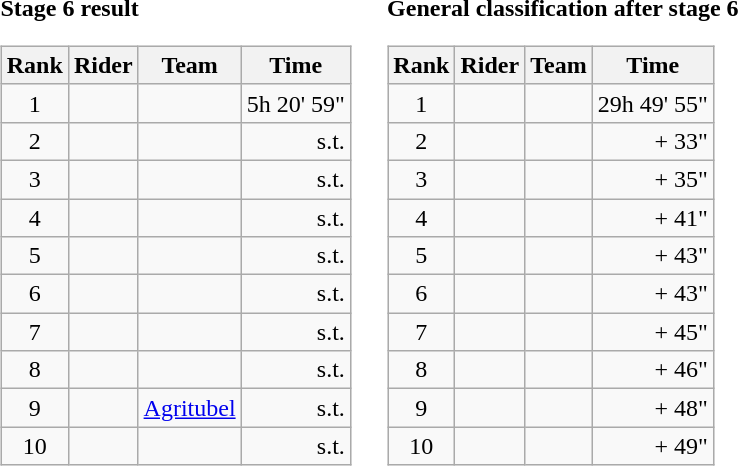<table>
<tr>
<td><strong>Stage 6 result</strong><br><table class="wikitable">
<tr>
<th>Rank</th>
<th>Rider</th>
<th>Team</th>
<th>Time</th>
</tr>
<tr>
<td style="text-align:center;">1</td>
<td></td>
<td></td>
<td align="right">5h 20' 59"</td>
</tr>
<tr>
<td style="text-align:center;">2</td>
<td></td>
<td></td>
<td align="right">s.t.</td>
</tr>
<tr>
<td style="text-align:center;">3</td>
<td> </td>
<td></td>
<td align="right">s.t.</td>
</tr>
<tr>
<td style="text-align:center;">4</td>
<td></td>
<td></td>
<td align="right">s.t.</td>
</tr>
<tr>
<td style="text-align:center;">5</td>
<td></td>
<td></td>
<td align="right">s.t.</td>
</tr>
<tr>
<td style="text-align:center;">6</td>
<td></td>
<td></td>
<td align="right">s.t.</td>
</tr>
<tr>
<td style="text-align:center;">7</td>
<td></td>
<td></td>
<td align="right">s.t.</td>
</tr>
<tr>
<td style="text-align:center;">8</td>
<td></td>
<td></td>
<td align="right">s.t.</td>
</tr>
<tr>
<td style="text-align:center;">9</td>
<td></td>
<td><a href='#'>Agritubel</a></td>
<td align="right">s.t.</td>
</tr>
<tr>
<td style="text-align:center;">10</td>
<td></td>
<td></td>
<td align="right">s.t.</td>
</tr>
</table>
</td>
<td></td>
<td><strong>General classification after stage 6</strong><br><table class="wikitable">
<tr>
<th>Rank</th>
<th>Rider</th>
<th>Team</th>
<th>Time</th>
</tr>
<tr>
<td style="text-align:center;">1</td>
<td> </td>
<td></td>
<td style="text-align:right;">29h 49' 55"</td>
</tr>
<tr>
<td style="text-align:center;">2</td>
<td></td>
<td></td>
<td style="text-align:right;">+ 33"</td>
</tr>
<tr>
<td style="text-align:center;">3</td>
<td></td>
<td></td>
<td style="text-align:right;">+ 35"</td>
</tr>
<tr>
<td style="text-align:center;">4</td>
<td></td>
<td></td>
<td style="text-align:right;">+ 41"</td>
</tr>
<tr>
<td style="text-align:center;">5</td>
<td></td>
<td></td>
<td style="text-align:right;">+ 43"</td>
</tr>
<tr>
<td style="text-align:center;">6</td>
<td></td>
<td></td>
<td align="right">+ 43"</td>
</tr>
<tr>
<td style="text-align:center;">7</td>
<td> </td>
<td></td>
<td style="text-align:right;">+ 45"</td>
</tr>
<tr>
<td style="text-align:center;">8</td>
<td></td>
<td></td>
<td style="text-align:right;">+ 46"</td>
</tr>
<tr>
<td style="text-align:center;">9</td>
<td></td>
<td></td>
<td style="text-align:right;">+ 48"</td>
</tr>
<tr>
<td style="text-align:center;">10</td>
<td></td>
<td></td>
<td style="text-align:right;">+ 49"</td>
</tr>
</table>
</td>
</tr>
</table>
